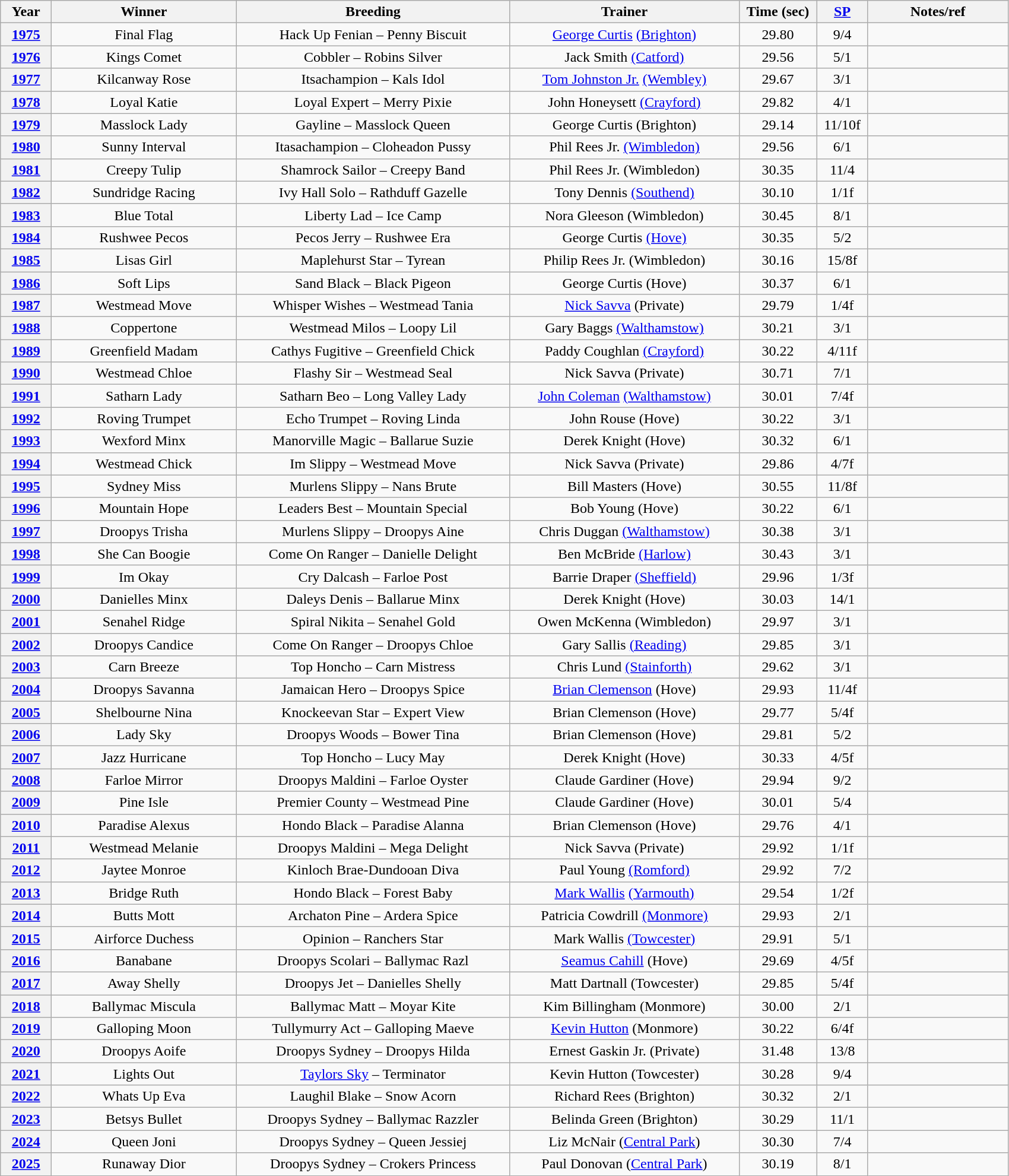<table class="wikitable" style="text-align:center">
<tr>
<th width=50>Year</th>
<th width=200>Winner</th>
<th width=300>Breeding</th>
<th width=250>Trainer</th>
<th width=80>Time (sec)</th>
<th width=50><a href='#'>SP</a></th>
<th width=150>Notes/ref</th>
</tr>
<tr>
<th><a href='#'>1975</a></th>
<td>Final Flag</td>
<td>Hack Up Fenian – Penny Biscuit</td>
<td><a href='#'>George Curtis</a> <a href='#'>(Brighton)</a></td>
<td>29.80</td>
<td>9/4</td>
<td></td>
</tr>
<tr>
<th><a href='#'>1976</a></th>
<td>Kings Comet</td>
<td>Cobbler – Robins Silver</td>
<td>Jack Smith <a href='#'>(Catford)</a></td>
<td>29.56</td>
<td>5/1</td>
<td></td>
</tr>
<tr>
<th><a href='#'>1977</a></th>
<td>Kilcanway Rose</td>
<td>Itsachampion – Kals Idol</td>
<td><a href='#'>Tom Johnston Jr.</a> <a href='#'>(Wembley)</a></td>
<td>29.67</td>
<td>3/1</td>
<td></td>
</tr>
<tr>
<th><a href='#'>1978</a></th>
<td>Loyal Katie</td>
<td>Loyal Expert – Merry Pixie</td>
<td>John Honeysett <a href='#'>(Crayford)</a></td>
<td>29.82</td>
<td>4/1</td>
<td></td>
</tr>
<tr>
<th><a href='#'>1979</a></th>
<td>Masslock Lady</td>
<td>Gayline – Masslock Queen</td>
<td>George Curtis (Brighton)</td>
<td>29.14</td>
<td>11/10f</td>
<td></td>
</tr>
<tr>
<th><a href='#'>1980</a></th>
<td>Sunny Interval</td>
<td>Itasachampion – Cloheadon Pussy</td>
<td>Phil Rees Jr. <a href='#'>(Wimbledon)</a></td>
<td>29.56</td>
<td>6/1</td>
<td></td>
</tr>
<tr>
<th><a href='#'>1981</a></th>
<td>Creepy Tulip</td>
<td>Shamrock Sailor – Creepy Band</td>
<td>Phil Rees Jr. (Wimbledon)</td>
<td>30.35</td>
<td>11/4</td>
<td></td>
</tr>
<tr>
<th><a href='#'>1982</a></th>
<td>Sundridge Racing</td>
<td>Ivy Hall Solo – Rathduff Gazelle</td>
<td>Tony Dennis <a href='#'>(Southend)</a></td>
<td>30.10</td>
<td>1/1f</td>
<td></td>
</tr>
<tr>
<th><a href='#'>1983</a></th>
<td>Blue Total</td>
<td>Liberty Lad – Ice Camp</td>
<td>Nora Gleeson (Wimbledon)</td>
<td>30.45</td>
<td>8/1</td>
<td></td>
</tr>
<tr>
<th><a href='#'>1984</a></th>
<td>Rushwee Pecos</td>
<td>Pecos Jerry – Rushwee Era</td>
<td>George Curtis <a href='#'>(Hove)</a></td>
<td>30.35</td>
<td>5/2</td>
<td></td>
</tr>
<tr>
<th><a href='#'>1985</a></th>
<td>Lisas Girl</td>
<td>Maplehurst Star – Tyrean</td>
<td>Philip Rees Jr. (Wimbledon)</td>
<td>30.16</td>
<td>15/8f</td>
<td></td>
</tr>
<tr>
<th><a href='#'>1986</a></th>
<td>Soft Lips</td>
<td>Sand Black – Black Pigeon</td>
<td>George Curtis (Hove)</td>
<td>30.37</td>
<td>6/1</td>
<td></td>
</tr>
<tr>
<th><a href='#'>1987</a></th>
<td>Westmead Move</td>
<td>Whisper Wishes – Westmead Tania</td>
<td><a href='#'>Nick Savva</a> (Private)</td>
<td>29.79</td>
<td>1/4f</td>
<td></td>
</tr>
<tr>
<th><a href='#'>1988</a></th>
<td>Coppertone</td>
<td>Westmead Milos – Loopy Lil</td>
<td>Gary Baggs <a href='#'>(Walthamstow)</a></td>
<td>30.21</td>
<td>3/1</td>
<td></td>
</tr>
<tr>
<th><a href='#'>1989</a></th>
<td>Greenfield Madam</td>
<td>Cathys Fugitive – Greenfield Chick</td>
<td>Paddy Coughlan <a href='#'>(Crayford)</a></td>
<td>30.22</td>
<td>4/11f</td>
<td></td>
</tr>
<tr>
<th><a href='#'>1990</a></th>
<td>Westmead Chloe</td>
<td>Flashy Sir – Westmead Seal</td>
<td>Nick Savva (Private)</td>
<td>30.71</td>
<td>7/1</td>
<td></td>
</tr>
<tr>
<th><a href='#'>1991</a></th>
<td>Satharn Lady</td>
<td>Satharn Beo – Long Valley Lady</td>
<td><a href='#'>John Coleman</a> <a href='#'>(Walthamstow)</a></td>
<td>30.01</td>
<td>7/4f</td>
<td></td>
</tr>
<tr>
<th><a href='#'>1992</a></th>
<td>Roving Trumpet</td>
<td>Echo Trumpet – Roving Linda</td>
<td>John Rouse (Hove)</td>
<td>30.22</td>
<td>3/1</td>
<td></td>
</tr>
<tr>
<th><a href='#'>1993</a></th>
<td>Wexford Minx</td>
<td>Manorville Magic – Ballarue Suzie</td>
<td>Derek Knight (Hove)</td>
<td>30.32</td>
<td>6/1</td>
<td></td>
</tr>
<tr>
<th><a href='#'>1994</a></th>
<td>Westmead Chick</td>
<td>Im Slippy – Westmead Move</td>
<td>Nick Savva (Private)</td>
<td>29.86</td>
<td>4/7f</td>
<td></td>
</tr>
<tr>
<th><a href='#'>1995</a></th>
<td>Sydney Miss</td>
<td>Murlens Slippy – Nans Brute</td>
<td>Bill Masters (Hove)</td>
<td>30.55</td>
<td>11/8f</td>
<td></td>
</tr>
<tr>
<th><a href='#'>1996</a></th>
<td>Mountain Hope</td>
<td>Leaders Best – Mountain Special</td>
<td>Bob Young (Hove)</td>
<td>30.22</td>
<td>6/1</td>
<td></td>
</tr>
<tr>
<th><a href='#'>1997</a></th>
<td>Droopys Trisha</td>
<td>Murlens Slippy – Droopys Aine</td>
<td>Chris Duggan <a href='#'>(Walthamstow)</a></td>
<td>30.38</td>
<td>3/1</td>
<td></td>
</tr>
<tr>
<th><a href='#'>1998</a></th>
<td>She Can Boogie</td>
<td>Come On Ranger – Danielle Delight</td>
<td>Ben McBride <a href='#'>(Harlow)</a></td>
<td>30.43</td>
<td>3/1</td>
<td></td>
</tr>
<tr>
<th><a href='#'>1999</a></th>
<td>Im Okay</td>
<td>Cry Dalcash – Farloe Post</td>
<td>Barrie Draper <a href='#'>(Sheffield)</a></td>
<td>29.96</td>
<td>1/3f</td>
<td></td>
</tr>
<tr>
<th><a href='#'>2000</a></th>
<td>Danielles Minx</td>
<td>Daleys Denis – Ballarue Minx</td>
<td>Derek Knight (Hove)</td>
<td>30.03</td>
<td>14/1</td>
<td></td>
</tr>
<tr>
<th><a href='#'>2001</a></th>
<td>Senahel Ridge</td>
<td>Spiral Nikita – Senahel Gold</td>
<td>Owen McKenna (Wimbledon)</td>
<td>29.97</td>
<td>3/1</td>
<td></td>
</tr>
<tr>
<th><a href='#'>2002</a></th>
<td>Droopys Candice</td>
<td>Come On Ranger – Droopys Chloe</td>
<td>Gary Sallis <a href='#'>(Reading)</a></td>
<td>29.85</td>
<td>3/1</td>
<td></td>
</tr>
<tr>
<th><a href='#'>2003</a></th>
<td>Carn Breeze</td>
<td>Top Honcho – Carn Mistress</td>
<td>Chris Lund <a href='#'>(Stainforth)</a></td>
<td>29.62</td>
<td>3/1</td>
<td></td>
</tr>
<tr>
<th><a href='#'>2004</a></th>
<td>Droopys Savanna</td>
<td>Jamaican Hero – Droopys Spice</td>
<td><a href='#'>Brian Clemenson</a> (Hove)</td>
<td>29.93</td>
<td>11/4f</td>
<td></td>
</tr>
<tr>
<th><a href='#'>2005</a></th>
<td>Shelbourne Nina</td>
<td>Knockeevan Star – Expert View</td>
<td>Brian Clemenson (Hove)</td>
<td>29.77</td>
<td>5/4f</td>
<td></td>
</tr>
<tr>
<th><a href='#'>2006</a></th>
<td>Lady Sky</td>
<td>Droopys Woods – Bower Tina</td>
<td>Brian Clemenson (Hove)</td>
<td>29.81</td>
<td>5/2</td>
<td></td>
</tr>
<tr>
<th><a href='#'>2007</a></th>
<td>Jazz Hurricane</td>
<td>Top Honcho – Lucy May</td>
<td>Derek Knight (Hove)</td>
<td>30.33</td>
<td>4/5f</td>
<td></td>
</tr>
<tr>
<th><a href='#'>2008</a></th>
<td>Farloe Mirror</td>
<td>Droopys Maldini – Farloe Oyster</td>
<td>Claude Gardiner (Hove)</td>
<td>29.94</td>
<td>9/2</td>
<td></td>
</tr>
<tr>
<th><a href='#'>2009</a></th>
<td>Pine Isle</td>
<td>Premier County – Westmead Pine</td>
<td>Claude Gardiner (Hove)</td>
<td>30.01</td>
<td>5/4</td>
<td></td>
</tr>
<tr>
<th><a href='#'>2010</a></th>
<td>Paradise Alexus</td>
<td>Hondo Black – Paradise Alanna</td>
<td>Brian Clemenson (Hove)</td>
<td>29.76</td>
<td>4/1</td>
<td></td>
</tr>
<tr>
<th><a href='#'>2011</a></th>
<td>Westmead Melanie</td>
<td>Droopys Maldini – Mega Delight</td>
<td>Nick Savva (Private)</td>
<td>29.92</td>
<td>1/1f</td>
<td></td>
</tr>
<tr>
<th><a href='#'>2012</a></th>
<td>Jaytee Monroe</td>
<td>Kinloch Brae-Dundooan Diva</td>
<td>Paul Young <a href='#'>(Romford)</a></td>
<td>29.92</td>
<td>7/2</td>
<td></td>
</tr>
<tr>
<th><a href='#'>2013</a></th>
<td>Bridge Ruth</td>
<td>Hondo Black – Forest Baby</td>
<td><a href='#'>Mark Wallis</a> <a href='#'>(Yarmouth)</a></td>
<td>29.54</td>
<td>1/2f</td>
<td></td>
</tr>
<tr>
<th><a href='#'>2014</a></th>
<td>Butts Mott</td>
<td>Archaton Pine – Ardera Spice</td>
<td>Patricia Cowdrill <a href='#'>(Monmore)</a></td>
<td>29.93</td>
<td>2/1</td>
<td></td>
</tr>
<tr>
<th><a href='#'>2015</a></th>
<td>Airforce Duchess</td>
<td> Opinion – Ranchers Star</td>
<td>Mark Wallis <a href='#'>(Towcester)</a></td>
<td>29.91</td>
<td>5/1</td>
<td></td>
</tr>
<tr>
<th><a href='#'>2016</a></th>
<td>Banabane</td>
<td>Droopys Scolari – Ballymac Razl</td>
<td><a href='#'>Seamus Cahill</a> (Hove)</td>
<td>29.69</td>
<td>4/5f</td>
<td></td>
</tr>
<tr>
<th><a href='#'>2017</a></th>
<td>Away Shelly</td>
<td>Droopys Jet – Danielles Shelly</td>
<td>Matt Dartnall (Towcester)</td>
<td>29.85</td>
<td>5/4f</td>
<td></td>
</tr>
<tr>
<th><a href='#'>2018</a></th>
<td>Ballymac Miscula</td>
<td>Ballymac Matt – Moyar Kite</td>
<td>Kim Billingham (Monmore)</td>
<td>30.00</td>
<td>2/1</td>
<td></td>
</tr>
<tr>
<th><a href='#'>2019</a></th>
<td>Galloping Moon</td>
<td>Tullymurry Act – Galloping Maeve</td>
<td><a href='#'>Kevin Hutton</a> (Monmore)</td>
<td>30.22</td>
<td>6/4f</td>
<td></td>
</tr>
<tr>
<th><a href='#'>2020</a></th>
<td>Droopys Aoife</td>
<td>Droopys Sydney – Droopys Hilda</td>
<td>Ernest Gaskin Jr. (Private)</td>
<td>31.48</td>
<td>13/8</td>
<td></td>
</tr>
<tr>
<th><a href='#'>2021</a></th>
<td>Lights Out</td>
<td><a href='#'>Taylors Sky</a> – Terminator</td>
<td>Kevin Hutton (Towcester)</td>
<td>30.28</td>
<td>9/4</td>
<td></td>
</tr>
<tr>
<th><a href='#'>2022</a></th>
<td>Whats Up Eva</td>
<td>Laughil Blake – Snow Acorn</td>
<td>Richard Rees (Brighton)</td>
<td>30.32</td>
<td>2/1</td>
<td></td>
</tr>
<tr>
<th><a href='#'>2023</a></th>
<td>Betsys Bullet</td>
<td>Droopys Sydney – Ballymac Razzler</td>
<td>Belinda Green (Brighton)</td>
<td>30.29</td>
<td>11/1</td>
<td></td>
</tr>
<tr>
<th><a href='#'>2024</a></th>
<td>Queen Joni</td>
<td>Droopys Sydney – Queen Jessiej</td>
<td>Liz McNair (<a href='#'>Central Park</a>)</td>
<td>30.30</td>
<td>7/4</td>
<td></td>
</tr>
<tr>
<th><a href='#'>2025</a></th>
<td>Runaway Dior</td>
<td>Droopys Sydney – Crokers Princess</td>
<td>Paul Donovan (<a href='#'>Central Park</a>)</td>
<td>30.19</td>
<td>8/1</td>
<td></td>
</tr>
</table>
